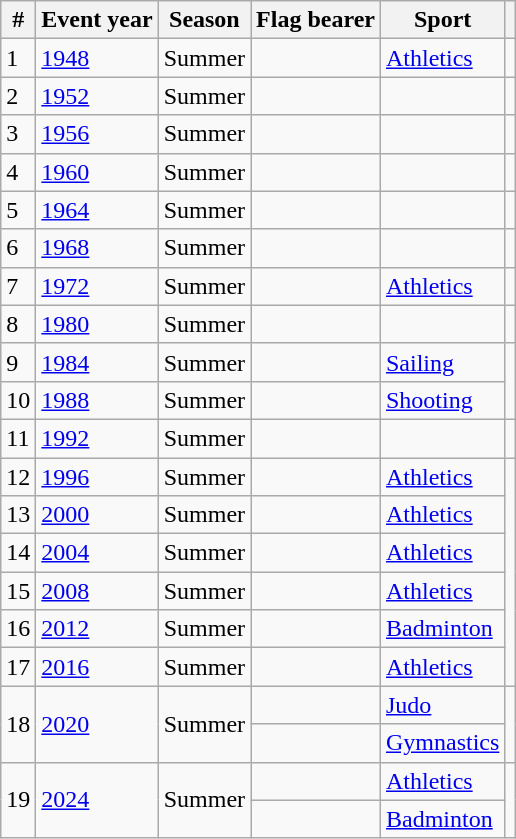<table class="wikitable sortable">
<tr>
<th>#</th>
<th>Event year</th>
<th>Season</th>
<th>Flag bearer</th>
<th>Sport</th>
<th></th>
</tr>
<tr>
<td>1</td>
<td><a href='#'>1948</a></td>
<td>Summer</td>
<td></td>
<td><a href='#'>Athletics</a></td>
<td></td>
</tr>
<tr>
<td>2</td>
<td><a href='#'>1952</a></td>
<td>Summer</td>
<td></td>
<td></td>
<td></td>
</tr>
<tr>
<td>3</td>
<td><a href='#'>1956</a></td>
<td>Summer</td>
<td></td>
<td></td>
<td></td>
</tr>
<tr>
<td>4</td>
<td><a href='#'>1960</a></td>
<td>Summer</td>
<td></td>
<td></td>
<td></td>
</tr>
<tr>
<td>5</td>
<td><a href='#'>1964</a></td>
<td>Summer</td>
<td></td>
<td></td>
<td></td>
</tr>
<tr>
<td>6</td>
<td><a href='#'>1968</a></td>
<td>Summer</td>
<td></td>
<td></td>
<td></td>
</tr>
<tr>
<td>7</td>
<td><a href='#'>1972</a></td>
<td>Summer</td>
<td></td>
<td><a href='#'>Athletics</a></td>
<td></td>
</tr>
<tr>
<td>8</td>
<td><a href='#'>1980</a></td>
<td>Summer</td>
<td></td>
<td></td>
<td></td>
</tr>
<tr>
<td>9</td>
<td><a href='#'>1984</a></td>
<td>Summer</td>
<td></td>
<td><a href='#'>Sailing</a></td>
<td rowspan=2></td>
</tr>
<tr>
<td>10</td>
<td><a href='#'>1988</a></td>
<td>Summer</td>
<td></td>
<td><a href='#'>Shooting</a></td>
</tr>
<tr>
<td>11</td>
<td><a href='#'>1992</a></td>
<td>Summer</td>
<td></td>
<td></td>
<td></td>
</tr>
<tr>
<td>12</td>
<td><a href='#'>1996</a></td>
<td>Summer</td>
<td></td>
<td><a href='#'>Athletics</a></td>
<td rowspan=6></td>
</tr>
<tr>
<td>13</td>
<td><a href='#'>2000</a></td>
<td>Summer</td>
<td></td>
<td><a href='#'>Athletics</a></td>
</tr>
<tr>
<td>14</td>
<td><a href='#'>2004</a></td>
<td>Summer</td>
<td></td>
<td><a href='#'>Athletics</a></td>
</tr>
<tr>
<td>15</td>
<td><a href='#'>2008</a></td>
<td>Summer</td>
<td></td>
<td><a href='#'>Athletics</a></td>
</tr>
<tr>
<td>16</td>
<td><a href='#'>2012</a></td>
<td>Summer</td>
<td></td>
<td><a href='#'>Badminton</a></td>
</tr>
<tr>
<td>17</td>
<td><a href='#'>2016</a></td>
<td>Summer</td>
<td></td>
<td><a href='#'>Athletics</a></td>
</tr>
<tr>
<td rowspan=2>18</td>
<td rowspan=2><a href='#'>2020</a></td>
<td rowspan=2>Summer</td>
<td></td>
<td><a href='#'>Judo</a></td>
<td rowspan=2></td>
</tr>
<tr>
<td></td>
<td><a href='#'>Gymnastics</a></td>
</tr>
<tr>
<td rowspan=2>19</td>
<td rowspan=2><a href='#'>2024</a></td>
<td rowspan=2>Summer</td>
<td></td>
<td><a href='#'>Athletics</a></td>
<td rowspan=2></td>
</tr>
<tr>
<td></td>
<td><a href='#'>Badminton</a></td>
</tr>
</table>
